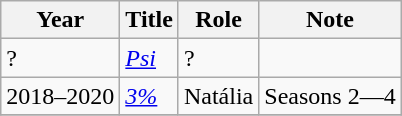<table class="wikitable">
<tr>
<th>Year</th>
<th>Title</th>
<th>Role</th>
<th>Note</th>
</tr>
<tr>
<td>?</td>
<td><em><a href='#'>Psi</a></em></td>
<td>?</td>
<td></td>
</tr>
<tr>
<td>2018–2020</td>
<td><em><a href='#'>3%</a></em></td>
<td>Natália</td>
<td>Seasons 2—4</td>
</tr>
<tr>
</tr>
</table>
